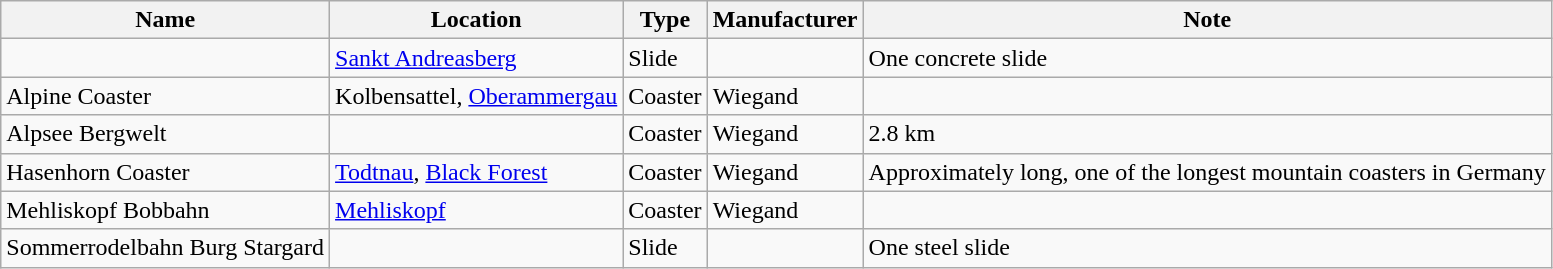<table class="wikitable sortable">
<tr>
<th>Name</th>
<th>Location</th>
<th>Type</th>
<th>Manufacturer</th>
<th>Note</th>
</tr>
<tr>
<td></td>
<td><a href='#'>Sankt Andreasberg</a></td>
<td>Slide</td>
<td></td>
<td>One concrete slide</td>
</tr>
<tr>
<td>Alpine Coaster</td>
<td>Kolbensattel, <a href='#'>Oberammergau</a></td>
<td>Coaster</td>
<td>Wiegand</td>
<td></td>
</tr>
<tr>
<td>Alpsee Bergwelt</td>
<td></td>
<td>Coaster</td>
<td>Wiegand</td>
<td>2.8 km</td>
</tr>
<tr !>
<td>Hasenhorn Coaster</td>
<td><a href='#'>Todtnau</a>, <a href='#'>Black Forest</a></td>
<td>Coaster</td>
<td>Wiegand</td>
<td>Approximately  long, one of the longest mountain coasters in Germany</td>
</tr>
<tr !>
<td>Mehliskopf Bobbahn</td>
<td><a href='#'>Mehliskopf</a></td>
<td>Coaster</td>
<td>Wiegand</td>
<td></td>
</tr>
<tr>
<td>Sommerrodelbahn Burg Stargard</td>
<td></td>
<td>Slide</td>
<td></td>
<td>One steel slide</td>
</tr>
</table>
